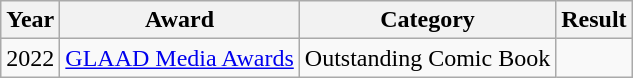<table class="wikitable" style="text-align:center;">
<tr>
<th>Year</th>
<th>Award</th>
<th>Category</th>
<th>Result</th>
</tr>
<tr>
<td>2022</td>
<td><a href='#'>GLAAD Media Awards</a></td>
<td>Outstanding Comic Book</td>
<td></td>
</tr>
</table>
